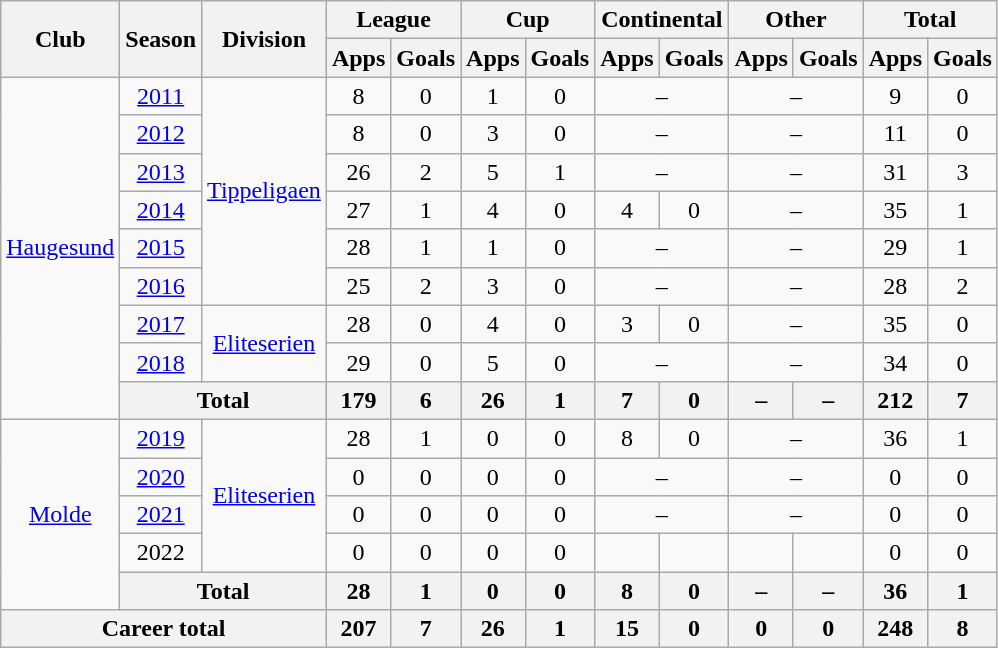<table class="wikitable" style="text-align: center;">
<tr>
<th rowspan="2">Club</th>
<th rowspan="2">Season</th>
<th rowspan="2">Division</th>
<th colspan="2">League</th>
<th colspan="2">Cup</th>
<th colspan="2">Continental</th>
<th colspan="2">Other</th>
<th colspan="2">Total</th>
</tr>
<tr>
<th>Apps</th>
<th>Goals</th>
<th>Apps</th>
<th>Goals</th>
<th>Apps</th>
<th>Goals</th>
<th>Apps</th>
<th>Goals</th>
<th>Apps</th>
<th>Goals</th>
</tr>
<tr>
<td rowspan="9" valign="center"><a href='#'>Haugesund</a></td>
<td><a href='#'>2011</a></td>
<td rowspan="6" valign="center"><a href='#'>Tippeligaen</a></td>
<td>8</td>
<td>0</td>
<td>1</td>
<td>0</td>
<td colspan="2">–</td>
<td colspan="2">–</td>
<td>9</td>
<td>0</td>
</tr>
<tr>
<td><a href='#'>2012</a></td>
<td>8</td>
<td>0</td>
<td>3</td>
<td>0</td>
<td colspan="2">–</td>
<td colspan="2">–</td>
<td>11</td>
<td>0</td>
</tr>
<tr>
<td><a href='#'>2013</a></td>
<td>26</td>
<td>2</td>
<td>5</td>
<td>1</td>
<td colspan="2">–</td>
<td colspan="2">–</td>
<td>31</td>
<td>3</td>
</tr>
<tr>
<td><a href='#'>2014</a></td>
<td>27</td>
<td>1</td>
<td>4</td>
<td>0</td>
<td>4</td>
<td>0</td>
<td colspan="2">–</td>
<td>35</td>
<td>1</td>
</tr>
<tr>
<td><a href='#'>2015</a></td>
<td>28</td>
<td>1</td>
<td>1</td>
<td>0</td>
<td colspan="2">–</td>
<td colspan="2">–</td>
<td>29</td>
<td>1</td>
</tr>
<tr>
<td><a href='#'>2016</a></td>
<td>25</td>
<td>2</td>
<td>3</td>
<td>0</td>
<td colspan="2">–</td>
<td colspan="2">–</td>
<td>28</td>
<td>2</td>
</tr>
<tr>
<td><a href='#'>2017</a></td>
<td rowspan="2" valign="center"><a href='#'>Eliteserien</a></td>
<td>28</td>
<td>0</td>
<td>4</td>
<td>0</td>
<td>3</td>
<td>0</td>
<td colspan="2">–</td>
<td>35</td>
<td>0</td>
</tr>
<tr>
<td><a href='#'>2018</a></td>
<td>29</td>
<td>0</td>
<td>5</td>
<td>0</td>
<td colspan="2">–</td>
<td colspan="2">–</td>
<td>34</td>
<td>0</td>
</tr>
<tr>
<th colspan="2">Total</th>
<th>179</th>
<th>6</th>
<th>26</th>
<th>1</th>
<th>7</th>
<th>0</th>
<th>–</th>
<th>–</th>
<th>212</th>
<th>7</th>
</tr>
<tr>
<td rowspan="5" valign="center"><a href='#'>Molde</a></td>
<td><a href='#'>2019</a></td>
<td rowspan="4" valign="center"><a href='#'>Eliteserien</a></td>
<td>28</td>
<td>1</td>
<td>0</td>
<td>0</td>
<td>8</td>
<td>0</td>
<td colspan="2">–</td>
<td>36</td>
<td>1</td>
</tr>
<tr>
<td><a href='#'>2020</a></td>
<td>0</td>
<td>0</td>
<td>0</td>
<td>0</td>
<td colspan="2">–</td>
<td colspan="2">–</td>
<td>0</td>
<td>0</td>
</tr>
<tr>
<td><a href='#'>2021</a></td>
<td>0</td>
<td>0</td>
<td>0</td>
<td>0</td>
<td colspan="2">–</td>
<td colspan="2">–</td>
<td>0</td>
<td>0</td>
</tr>
<tr>
<td>2022</td>
<td>0</td>
<td>0</td>
<td>0</td>
<td>0</td>
<td></td>
<td></td>
<td></td>
<td></td>
<td>0</td>
<td>0</td>
</tr>
<tr>
<th colspan="2">Total</th>
<th>28</th>
<th>1</th>
<th>0</th>
<th>0</th>
<th>8</th>
<th>0</th>
<th>–</th>
<th>–</th>
<th>36</th>
<th>1</th>
</tr>
<tr>
<th colspan="3">Career total</th>
<th>207</th>
<th>7</th>
<th>26</th>
<th>1</th>
<th>15</th>
<th>0</th>
<th>0</th>
<th>0</th>
<th>248</th>
<th>8</th>
</tr>
</table>
